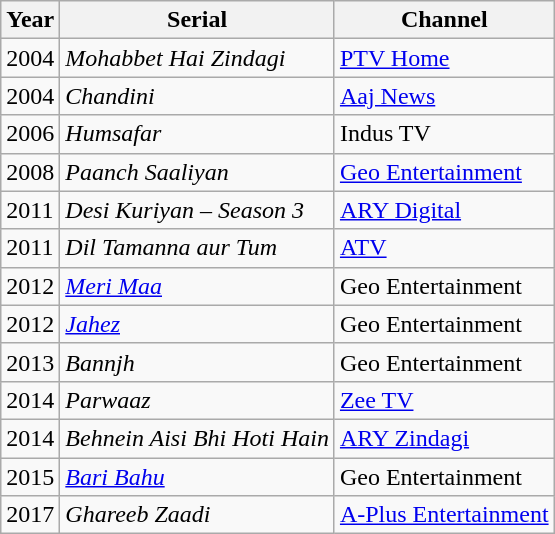<table class="wikitable sortable">
<tr>
<th>Year</th>
<th>Serial</th>
<th>Channel</th>
</tr>
<tr>
<td>2004</td>
<td><em>Mohabbet Hai Zindagi</em></td>
<td><a href='#'>PTV Home</a></td>
</tr>
<tr>
<td>2004</td>
<td><em>Chandini</em></td>
<td><a href='#'>Aaj News</a></td>
</tr>
<tr>
<td>2006</td>
<td><em>Humsafar</em></td>
<td>Indus TV</td>
</tr>
<tr>
<td>2008</td>
<td><em>Paanch Saaliyan</em></td>
<td><a href='#'>Geo Entertainment</a></td>
</tr>
<tr>
<td>2011</td>
<td><em>Desi Kuriyan – Season 3</em></td>
<td><a href='#'>ARY Digital</a></td>
</tr>
<tr>
<td>2011</td>
<td><em>Dil Tamanna aur Tum</em></td>
<td><a href='#'>ATV</a></td>
</tr>
<tr>
<td>2012</td>
<td><em><a href='#'>Meri Maa</a></em></td>
<td>Geo Entertainment</td>
</tr>
<tr>
<td>2012</td>
<td><em><a href='#'>Jahez</a></em></td>
<td>Geo Entertainment</td>
</tr>
<tr>
<td>2013</td>
<td><em>Bannjh</em></td>
<td>Geo Entertainment</td>
</tr>
<tr>
<td>2014</td>
<td><em>Parwaaz</em></td>
<td><a href='#'>Zee TV</a></td>
</tr>
<tr>
<td>2014</td>
<td><em>Behnein Aisi Bhi Hoti Hain</em></td>
<td><a href='#'>ARY Zindagi</a></td>
</tr>
<tr>
<td>2015</td>
<td><em><a href='#'>Bari Bahu</a></em></td>
<td>Geo Entertainment</td>
</tr>
<tr>
<td>2017</td>
<td><em>Ghareeb Zaadi</em></td>
<td><a href='#'>A-Plus Entertainment</a></td>
</tr>
</table>
